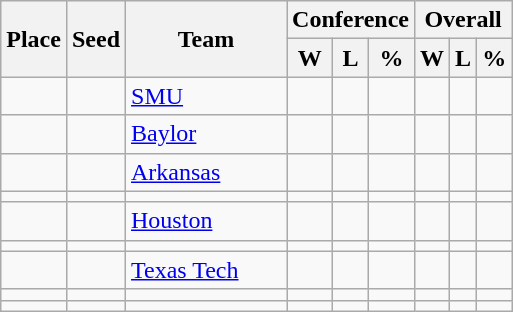<table class=wikitable>
<tr>
<th rowspan ="2">Place</th>
<th rowspan ="2">Seed</th>
<th rowspan ="2" width= "100pt">Team</th>
<th colspan = "3">Conference</th>
<th colspan ="3">Overall</th>
</tr>
<tr>
<th>W</th>
<th>L</th>
<th>%</th>
<th>W</th>
<th>L</th>
<th>%</th>
</tr>
<tr>
<td></td>
<td></td>
<td><a href='#'>SMU</a></td>
<td></td>
<td></td>
<td></td>
<td></td>
<td></td>
<td></td>
</tr>
<tr>
<td></td>
<td></td>
<td><a href='#'>Baylor</a></td>
<td></td>
<td></td>
<td></td>
<td></td>
<td></td>
<td></td>
</tr>
<tr>
<td></td>
<td></td>
<td><a href='#'>Arkansas</a></td>
<td></td>
<td></td>
<td></td>
<td></td>
<td></td>
<td></td>
</tr>
<tr>
<td></td>
<td></td>
<td></td>
<td></td>
<td></td>
<td></td>
<td></td>
<td></td>
<td></td>
</tr>
<tr>
<td></td>
<td></td>
<td><a href='#'>Houston</a></td>
<td></td>
<td></td>
<td></td>
<td></td>
<td></td>
<td></td>
</tr>
<tr>
<td></td>
<td></td>
<td></td>
<td></td>
<td></td>
<td></td>
<td></td>
<td></td>
<td></td>
</tr>
<tr>
<td></td>
<td></td>
<td><a href='#'>Texas Tech</a></td>
<td></td>
<td></td>
<td></td>
<td></td>
<td></td>
<td></td>
</tr>
<tr>
<td></td>
<td></td>
<td></td>
<td></td>
<td></td>
<td></td>
<td></td>
<td></td>
<td></td>
</tr>
<tr>
<td></td>
<td></td>
<td></td>
<td></td>
<td></td>
<td></td>
<td></td>
<td></td>
<td></td>
</tr>
</table>
